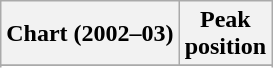<table class="wikitable sortable plainrowheaders">
<tr>
<th>Chart (2002–03)</th>
<th>Peak<br>position</th>
</tr>
<tr>
</tr>
<tr>
</tr>
<tr>
</tr>
<tr>
</tr>
<tr>
</tr>
<tr>
</tr>
</table>
